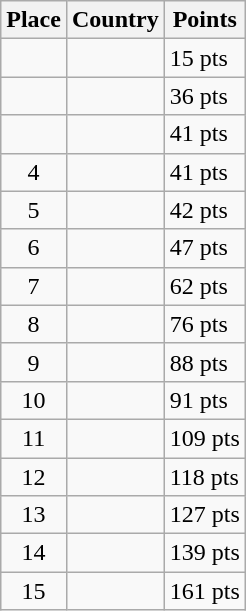<table class="wikitable sortable">
<tr>
<th>Place</th>
<th>Country</th>
<th>Points</th>
</tr>
<tr>
<td align=center></td>
<td></td>
<td>15 pts</td>
</tr>
<tr>
<td align=center></td>
<td></td>
<td>36 pts</td>
</tr>
<tr>
<td align=center></td>
<td></td>
<td>41 pts</td>
</tr>
<tr>
<td align=center>4</td>
<td></td>
<td>41 pts</td>
</tr>
<tr>
<td align=center>5</td>
<td></td>
<td>42 pts</td>
</tr>
<tr>
<td align=center>6</td>
<td></td>
<td>47 pts</td>
</tr>
<tr>
<td align=center>7</td>
<td></td>
<td>62 pts</td>
</tr>
<tr>
<td align=center>8</td>
<td></td>
<td>76 pts</td>
</tr>
<tr>
<td align=center>9</td>
<td></td>
<td>88 pts</td>
</tr>
<tr>
<td align=center>10</td>
<td></td>
<td>91 pts</td>
</tr>
<tr>
<td align=center>11</td>
<td></td>
<td>109 pts</td>
</tr>
<tr>
<td align=center>12</td>
<td></td>
<td>118 pts</td>
</tr>
<tr>
<td align=center>13</td>
<td></td>
<td>127 pts</td>
</tr>
<tr>
<td align=center>14</td>
<td></td>
<td>139 pts</td>
</tr>
<tr>
<td align=center>15</td>
<td></td>
<td>161 pts</td>
</tr>
</table>
